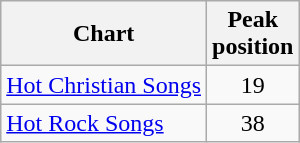<table class="wikitable sortable">
<tr>
<th align="left">Chart</th>
<th style="text-align:center;">Peak<br>position</th>
</tr>
<tr>
<td align="left"><a href='#'>Hot Christian Songs</a></td>
<td style="text-align:center;">19</td>
</tr>
<tr>
<td align="left"><a href='#'>Hot Rock Songs</a></td>
<td style="text-align:center;">38</td>
</tr>
</table>
